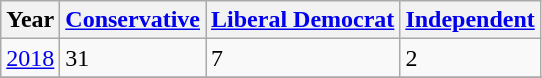<table class="wikitable">
<tr>
<th>Year</th>
<th><a href='#'>Conservative</a></th>
<th><a href='#'>Liberal Democrat</a></th>
<th><a href='#'>Independent</a></th>
</tr>
<tr>
<td><a href='#'>2018</a></td>
<td>31</td>
<td>7</td>
<td>2</td>
</tr>
<tr>
</tr>
</table>
